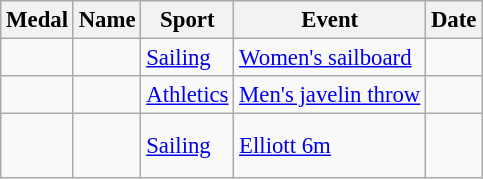<table class="wikitable sortable" style="font-size: 95%">
<tr>
<th>Medal</th>
<th>Name</th>
<th>Sport</th>
<th>Event</th>
<th>Date</th>
</tr>
<tr>
<td></td>
<td></td>
<td><a href='#'>Sailing</a></td>
<td><a href='#'>Women's sailboard</a></td>
<td></td>
</tr>
<tr>
<td></td>
<td></td>
<td><a href='#'>Athletics</a></td>
<td><a href='#'>Men's javelin throw</a></td>
<td></td>
</tr>
<tr>
<td></td>
<td><br><br></td>
<td><a href='#'>Sailing</a></td>
<td><a href='#'>Elliott 6m</a></td>
<td></td>
</tr>
</table>
